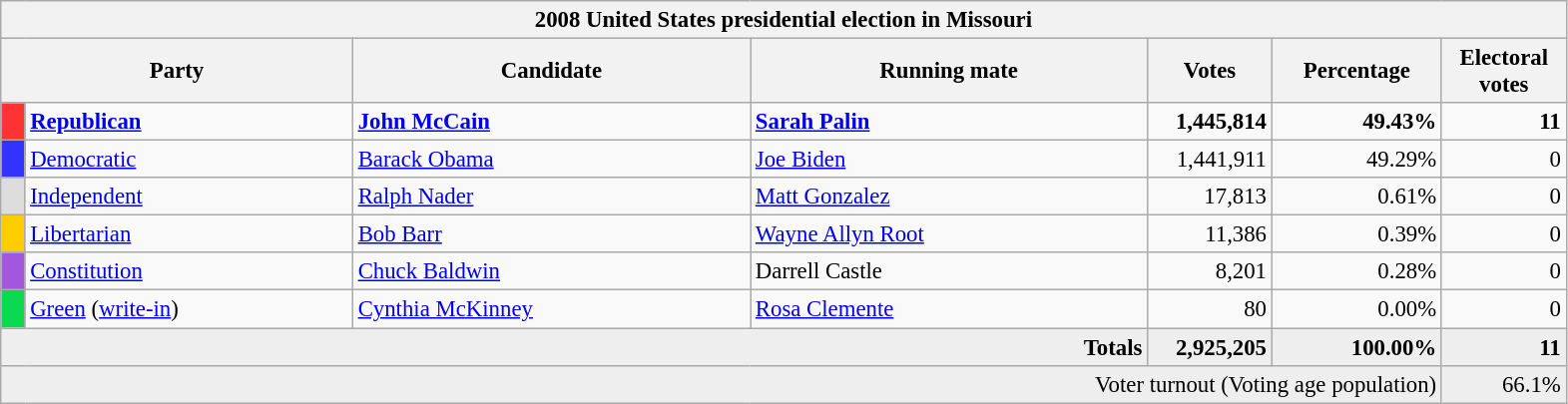<table class="wikitable" style="font-size: 95%;">
<tr>
<th colspan="7">2008 United States presidential election in Missouri</th>
</tr>
<tr>
<th colspan="2" style="width: 15em">Party</th>
<th style="width: 17em">Candidate</th>
<th style="width: 17em">Running mate</th>
<th style="width: 5em">Votes</th>
<th style="width: 7em">Percentage</th>
<th style="width: 5em">Electoral votes</th>
</tr>
<tr>
<th style="background-color:#FF3333; width: 3px"></th>
<td style="width: 130px"><strong><a href='#'>Republican</a></strong></td>
<td><strong><a href='#'>John McCain</a></strong></td>
<td><strong><a href='#'>Sarah Palin</a></strong></td>
<td align="right"><strong>1,445,814</strong></td>
<td align="right"><strong>49.43%</strong></td>
<td align="right"><strong>11</strong></td>
</tr>
<tr>
<th style="background-color:#3333FF; width: 3px"></th>
<td style="width: 130px"><a href='#'>Democratic</a></td>
<td><a href='#'>Barack Obama</a></td>
<td><a href='#'>Joe Biden</a></td>
<td align="right">1,441,911</td>
<td align="right">49.29%</td>
<td align="right">0</td>
</tr>
<tr>
<th style="background-color:#DDDDDD; width: 3px"></th>
<td style="width: 130px"><a href='#'>Independent</a></td>
<td><a href='#'>Ralph Nader</a></td>
<td><a href='#'>Matt Gonzalez</a></td>
<td align="right">17,813</td>
<td align="right">0.61%</td>
<td align="right">0</td>
</tr>
<tr>
<th style="background-color:#FFCC00; width: 3px"></th>
<td style="width: 130px"><a href='#'>Libertarian</a></td>
<td><a href='#'>Bob Barr</a></td>
<td><a href='#'>Wayne Allyn Root</a></td>
<td align="right">11,386</td>
<td align="right">0.39%</td>
<td align="right">0</td>
</tr>
<tr>
<th style="background-color:#A356DE; width: 3px"></th>
<td style="width: 130px"><a href='#'>Constitution</a></td>
<td><a href='#'>Chuck Baldwin</a></td>
<td>Darrell Castle</td>
<td align="right">8,201</td>
<td align="right">0.28%</td>
<td align="right">0</td>
</tr>
<tr>
<th style="background-color:#0BDA51; width: 3px"></th>
<td style="width: 130px"><a href='#'>Green</a>  (<a href='#'>write-in</a>)</td>
<td><a href='#'>Cynthia McKinney</a></td>
<td><a href='#'>Rosa Clemente</a></td>
<td align="right">80</td>
<td align="right">0.00%</td>
<td align="right">0</td>
</tr>
<tr bgcolor="#EEEEEE">
<td colspan="4" align="right"><strong>Totals</strong></td>
<td align="right"><strong>2,925,205</strong></td>
<td align="right"><strong>100.00%</strong></td>
<td align="right"><strong>11</strong></td>
</tr>
<tr bgcolor="#EEEEEE">
<td colspan="6" align="right">Voter turnout (Voting age population)</td>
<td colspan="1" align="right">66.1%</td>
</tr>
</table>
